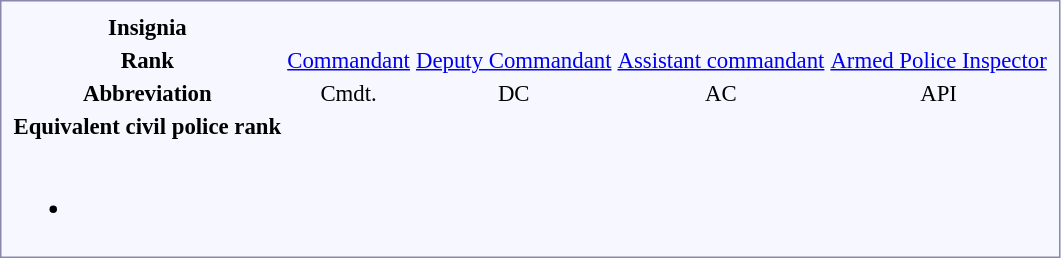<table style="border:1px solid #8888aa; background-color:#f7f8ff; padding:5px; font-size:95%; margin: 0px 12px 12px 0px;">
<tr align=center>
<td><strong>Insignia</strong></td>
<td></td>
<td></td>
<td></td>
<td></td>
</tr>
<tr style="text-align:center;">
<td><strong>Rank</strong></td>
<td><a href='#'>Commandant</a></td>
<td><a href='#'>Deputy Commandant</a></td>
<td><a href='#'>Assistant commandant</a></td>
<td><a href='#'>Armed Police Inspector</a></td>
</tr>
<tr style="text-align:center;">
<td><strong>Abbreviation</strong></td>
<td>Cmdt.</td>
<td>DC</td>
<td>AC</td>
<td>API</td>
</tr>
<tr>
<td><strong>Equivalent civil police rank</strong></td>
<td></td>
<td></td>
<td></td>
<td></td>
</tr>
<tr>
<td colspan="5"><br><ul><li></li></ul></td>
</tr>
</table>
